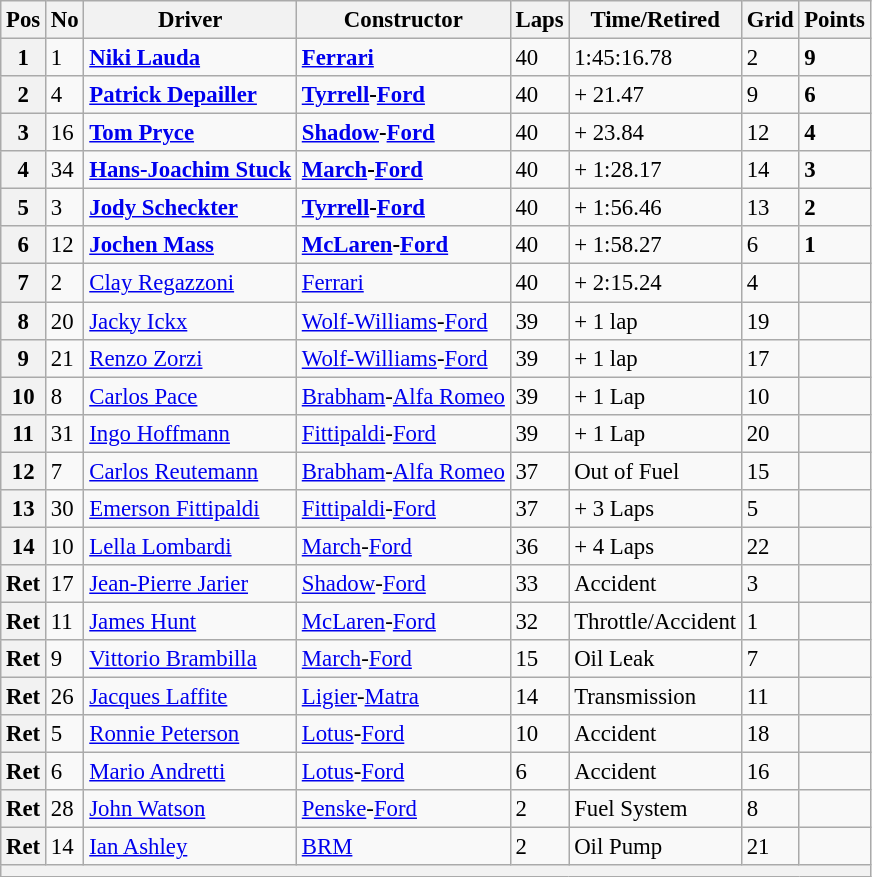<table class="wikitable" style="font-size: 95%">
<tr>
<th>Pos</th>
<th>No</th>
<th>Driver</th>
<th>Constructor</th>
<th>Laps</th>
<th>Time/Retired</th>
<th>Grid</th>
<th>Points</th>
</tr>
<tr>
<th>1</th>
<td>1</td>
<td> <strong><a href='#'>Niki Lauda</a></strong></td>
<td><strong><a href='#'>Ferrari</a></strong></td>
<td>40</td>
<td>1:45:16.78</td>
<td>2</td>
<td><strong>9</strong></td>
</tr>
<tr>
<th>2</th>
<td>4</td>
<td> <strong><a href='#'>Patrick Depailler</a></strong></td>
<td><strong><a href='#'>Tyrrell</a>-<a href='#'>Ford</a></strong></td>
<td>40</td>
<td>+ 21.47</td>
<td>9</td>
<td><strong>6</strong></td>
</tr>
<tr>
<th>3</th>
<td>16</td>
<td> <strong><a href='#'>Tom Pryce</a></strong></td>
<td><strong><a href='#'>Shadow</a>-<a href='#'>Ford</a></strong></td>
<td>40</td>
<td>+ 23.84</td>
<td>12</td>
<td><strong>4</strong></td>
</tr>
<tr>
<th>4</th>
<td>34</td>
<td> <strong><a href='#'>Hans-Joachim Stuck</a></strong></td>
<td><strong><a href='#'>March</a>-<a href='#'>Ford</a></strong></td>
<td>40</td>
<td>+ 1:28.17</td>
<td>14</td>
<td><strong>3</strong></td>
</tr>
<tr>
<th>5</th>
<td>3</td>
<td> <strong><a href='#'>Jody Scheckter</a></strong></td>
<td><strong><a href='#'>Tyrrell</a>-<a href='#'>Ford</a></strong></td>
<td>40</td>
<td>+ 1:56.46</td>
<td>13</td>
<td><strong>2</strong></td>
</tr>
<tr>
<th>6</th>
<td>12</td>
<td> <strong><a href='#'>Jochen Mass</a></strong></td>
<td><strong><a href='#'>McLaren</a>-<a href='#'>Ford</a></strong></td>
<td>40</td>
<td>+ 1:58.27</td>
<td>6</td>
<td><strong>1</strong></td>
</tr>
<tr>
<th>7</th>
<td>2</td>
<td> <a href='#'>Clay Regazzoni</a></td>
<td><a href='#'>Ferrari</a></td>
<td>40</td>
<td>+ 2:15.24</td>
<td>4</td>
<td> </td>
</tr>
<tr>
<th>8</th>
<td>20</td>
<td> <a href='#'>Jacky Ickx</a></td>
<td><a href='#'>Wolf-Williams</a>-<a href='#'>Ford</a></td>
<td>39</td>
<td>+ 1 lap</td>
<td>19</td>
<td> </td>
</tr>
<tr>
<th>9</th>
<td>21</td>
<td> <a href='#'>Renzo Zorzi</a></td>
<td><a href='#'>Wolf-Williams</a>-<a href='#'>Ford</a></td>
<td>39</td>
<td>+ 1 lap</td>
<td>17</td>
<td> </td>
</tr>
<tr>
<th>10</th>
<td>8</td>
<td> <a href='#'>Carlos Pace</a></td>
<td><a href='#'>Brabham</a>-<a href='#'>Alfa Romeo</a></td>
<td>39</td>
<td>+ 1 Lap</td>
<td>10</td>
<td> </td>
</tr>
<tr>
<th>11</th>
<td>31</td>
<td> <a href='#'>Ingo Hoffmann</a></td>
<td><a href='#'>Fittipaldi</a>-<a href='#'>Ford</a></td>
<td>39</td>
<td>+ 1 Lap</td>
<td>20</td>
<td> </td>
</tr>
<tr>
<th>12</th>
<td>7</td>
<td> <a href='#'>Carlos Reutemann</a></td>
<td><a href='#'>Brabham</a>-<a href='#'>Alfa Romeo</a></td>
<td>37</td>
<td>Out of Fuel</td>
<td>15</td>
<td> </td>
</tr>
<tr>
<th>13</th>
<td>30</td>
<td> <a href='#'>Emerson Fittipaldi</a></td>
<td><a href='#'>Fittipaldi</a>-<a href='#'>Ford</a></td>
<td>37</td>
<td>+ 3 Laps</td>
<td>5</td>
<td> </td>
</tr>
<tr>
<th>14</th>
<td>10</td>
<td> <a href='#'>Lella Lombardi</a></td>
<td><a href='#'>March</a>-<a href='#'>Ford</a></td>
<td>36</td>
<td>+ 4 Laps</td>
<td>22</td>
<td> </td>
</tr>
<tr>
<th>Ret</th>
<td>17</td>
<td> <a href='#'>Jean-Pierre Jarier</a></td>
<td><a href='#'>Shadow</a>-<a href='#'>Ford</a></td>
<td>33</td>
<td>Accident</td>
<td>3</td>
<td> </td>
</tr>
<tr>
<th>Ret</th>
<td>11</td>
<td> <a href='#'>James Hunt</a></td>
<td><a href='#'>McLaren</a>-<a href='#'>Ford</a></td>
<td>32</td>
<td>Throttle/Accident</td>
<td>1</td>
<td> </td>
</tr>
<tr>
<th>Ret</th>
<td>9</td>
<td> <a href='#'>Vittorio Brambilla</a></td>
<td><a href='#'>March</a>-<a href='#'>Ford</a></td>
<td>15</td>
<td>Oil Leak</td>
<td>7</td>
<td> </td>
</tr>
<tr>
<th>Ret</th>
<td>26</td>
<td> <a href='#'>Jacques Laffite</a></td>
<td><a href='#'>Ligier</a>-<a href='#'>Matra</a></td>
<td>14</td>
<td>Transmission</td>
<td>11</td>
<td> </td>
</tr>
<tr>
<th>Ret</th>
<td>5</td>
<td> <a href='#'>Ronnie Peterson</a></td>
<td><a href='#'>Lotus</a>-<a href='#'>Ford</a></td>
<td>10</td>
<td>Accident</td>
<td>18</td>
<td> </td>
</tr>
<tr>
<th>Ret</th>
<td>6</td>
<td> <a href='#'>Mario Andretti</a></td>
<td><a href='#'>Lotus</a>-<a href='#'>Ford</a></td>
<td>6</td>
<td>Accident</td>
<td>16</td>
<td> </td>
</tr>
<tr>
<th>Ret</th>
<td>28</td>
<td> <a href='#'>John Watson</a></td>
<td><a href='#'>Penske</a>-<a href='#'>Ford</a></td>
<td>2</td>
<td>Fuel System</td>
<td>8</td>
<td> </td>
</tr>
<tr>
<th>Ret</th>
<td>14</td>
<td> <a href='#'>Ian Ashley</a></td>
<td><a href='#'>BRM</a></td>
<td>2</td>
<td>Oil Pump</td>
<td>21</td>
<td> </td>
</tr>
<tr>
<th colspan="8"></th>
</tr>
</table>
